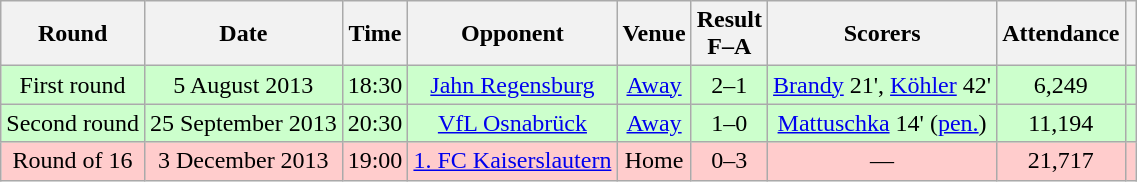<table class="wikitable sortable" style="text-align:center">
<tr>
<th>Round</th>
<th>Date</th>
<th>Time</th>
<th>Opponent</th>
<th>Venue</th>
<th>Result<br>F–A</th>
<th class="unsortable">Scorers</th>
<th>Attendance</th>
<th class="unsortable"></th>
</tr>
<tr style="background:#cfc">
<td>First round</td>
<td>5 August 2013</td>
<td>18:30</td>
<td><a href='#'>Jahn Regensburg</a></td>
<td><a href='#'>Away</a></td>
<td>2–1</td>
<td><a href='#'>Brandy</a> 21', <a href='#'>Köhler</a> 42'</td>
<td>6,249</td>
<td></td>
</tr>
<tr style="background:#cfc">
<td>Second round</td>
<td>25 September 2013</td>
<td>20:30</td>
<td><a href='#'>VfL Osnabrück</a></td>
<td><a href='#'>Away</a></td>
<td>1–0</td>
<td><a href='#'>Mattuschka</a> 14' (<a href='#'>pen.</a>)</td>
<td>11,194</td>
<td></td>
</tr>
<tr style="background:#fcc">
<td>Round of 16</td>
<td>3 December 2013</td>
<td>19:00</td>
<td><a href='#'>1. FC Kaiserslautern</a></td>
<td>Home</td>
<td>0–3</td>
<td>—</td>
<td>21,717</td>
<td></td>
</tr>
</table>
